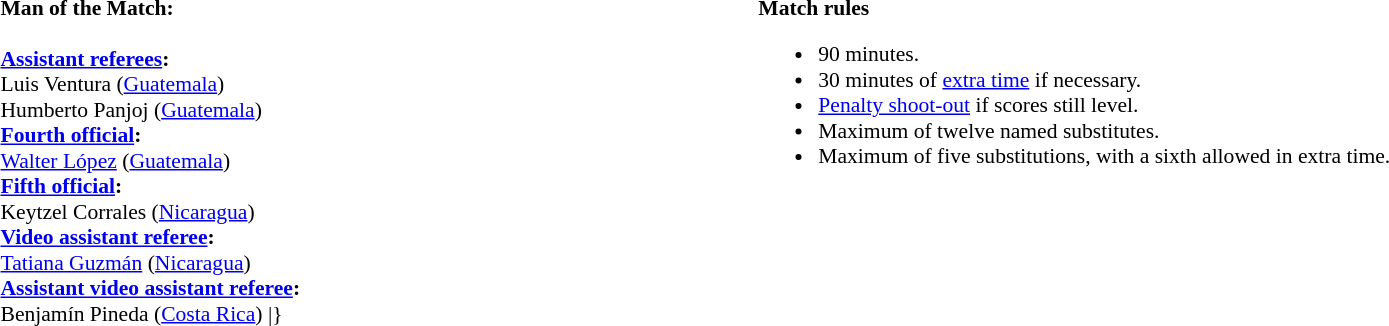<table style="width:100%; font-size:90%;">
<tr>
<td><br><strong>Man of the Match:</strong>
<br><br><strong><a href='#'>Assistant referees</a>:</strong>
<br>Luis Ventura (<a href='#'>Guatemala</a>)
<br>Humberto Panjoj (<a href='#'>Guatemala</a>)
<br><strong><a href='#'>Fourth official</a>:</strong>
<br><a href='#'>Walter López</a> (<a href='#'>Guatemala</a>)
<br><strong><a href='#'>Fifth official</a>:</strong>
<br>Keytzel Corrales (<a href='#'>Nicaragua</a>)
<br><strong><a href='#'>Video assistant referee</a>:</strong>
<br><a href='#'>Tatiana Guzmán</a> (<a href='#'>Nicaragua</a>)
<br><strong><a href='#'>Assistant video assistant referee</a>:</strong>
<br>Benjamín Pineda (<a href='#'>Costa Rica</a>)
<includeonly>|}</includeonly></td>
<td style="width:60%;vertical-align:top"><br><strong>Match rules</strong><ul><li>90 minutes.</li><li>30 minutes of <a href='#'>extra time</a> if necessary.</li><li><a href='#'>Penalty shoot-out</a> if scores still level.</li><li>Maximum of twelve named substitutes.</li><li>Maximum of five substitutions, with a sixth allowed in extra time.</li></ul></td>
</tr>
</table>
